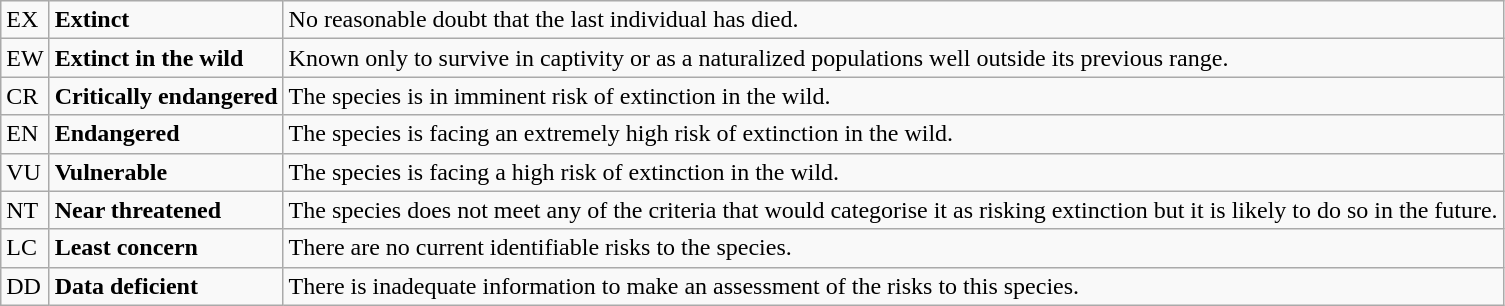<table class="wikitable" style="text-align:left">
<tr>
<td>EX</td>
<td><strong>Extinct</strong></td>
<td>No reasonable doubt that the last individual has died.</td>
</tr>
<tr>
<td>EW</td>
<td><strong>Extinct in the wild</strong></td>
<td>Known only to survive in captivity or as a naturalized populations well outside its previous range.</td>
</tr>
<tr>
<td>CR</td>
<td><strong>Critically endangered</strong></td>
<td>The species is in imminent risk of extinction in the wild.</td>
</tr>
<tr>
<td>EN</td>
<td><strong>Endangered</strong></td>
<td>The species is facing an extremely high risk of extinction in the wild.</td>
</tr>
<tr>
<td>VU</td>
<td><strong>Vulnerable</strong></td>
<td>The species is facing a high risk of extinction in the wild.</td>
</tr>
<tr>
<td>NT</td>
<td><strong>Near threatened</strong></td>
<td>The species does not meet any of the criteria that would categorise it as risking extinction but it is likely to do so in the future.</td>
</tr>
<tr>
<td>LC</td>
<td><strong>Least concern</strong></td>
<td>There are no current identifiable risks to the species.</td>
</tr>
<tr>
<td>DD</td>
<td><strong>Data deficient</strong></td>
<td>There is inadequate information to make an assessment of the risks to this species.</td>
</tr>
</table>
